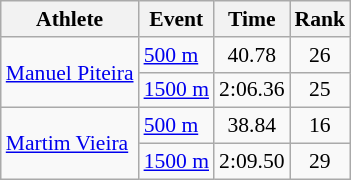<table class="wikitable" style="font-size:90%">
<tr>
<th>Athlete</th>
<th>Event</th>
<th>Time</th>
<th>Rank</th>
</tr>
<tr align=center>
<td align=left rowspan=2><a href='#'>Manuel Piteira</a></td>
<td align=left><a href='#'>500 m</a></td>
<td>40.78</td>
<td>26</td>
</tr>
<tr align=center>
<td align=left><a href='#'>1500 m</a></td>
<td>2:06.36</td>
<td>25</td>
</tr>
<tr align=center>
<td align=left rowspan=2><a href='#'>Martim Vieira</a></td>
<td align=left><a href='#'>500 m</a></td>
<td>38.84</td>
<td>16</td>
</tr>
<tr align=center>
<td align=left><a href='#'>1500 m</a></td>
<td>2:09.50</td>
<td>29</td>
</tr>
</table>
